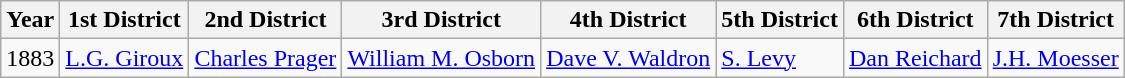<table class="wikitable">
<tr>
<th>Year</th>
<th>1st District</th>
<th>2nd District</th>
<th>3rd District</th>
<th>4th District</th>
<th>5th District</th>
<th>6th District</th>
<th>7th District</th>
</tr>
<tr>
<td>1883</td>
<td><a href='#'>L.G. Giroux</a></td>
<td><a href='#'>Charles Prager</a></td>
<td><a href='#'>William M. Osborn</a></td>
<td><a href='#'>Dave V. Waldron</a></td>
<td><a href='#'>S. Levy</a></td>
<td><a href='#'>Dan Reichard</a></td>
<td><a href='#'>J.H. Moesser</a></td>
</tr>
</table>
